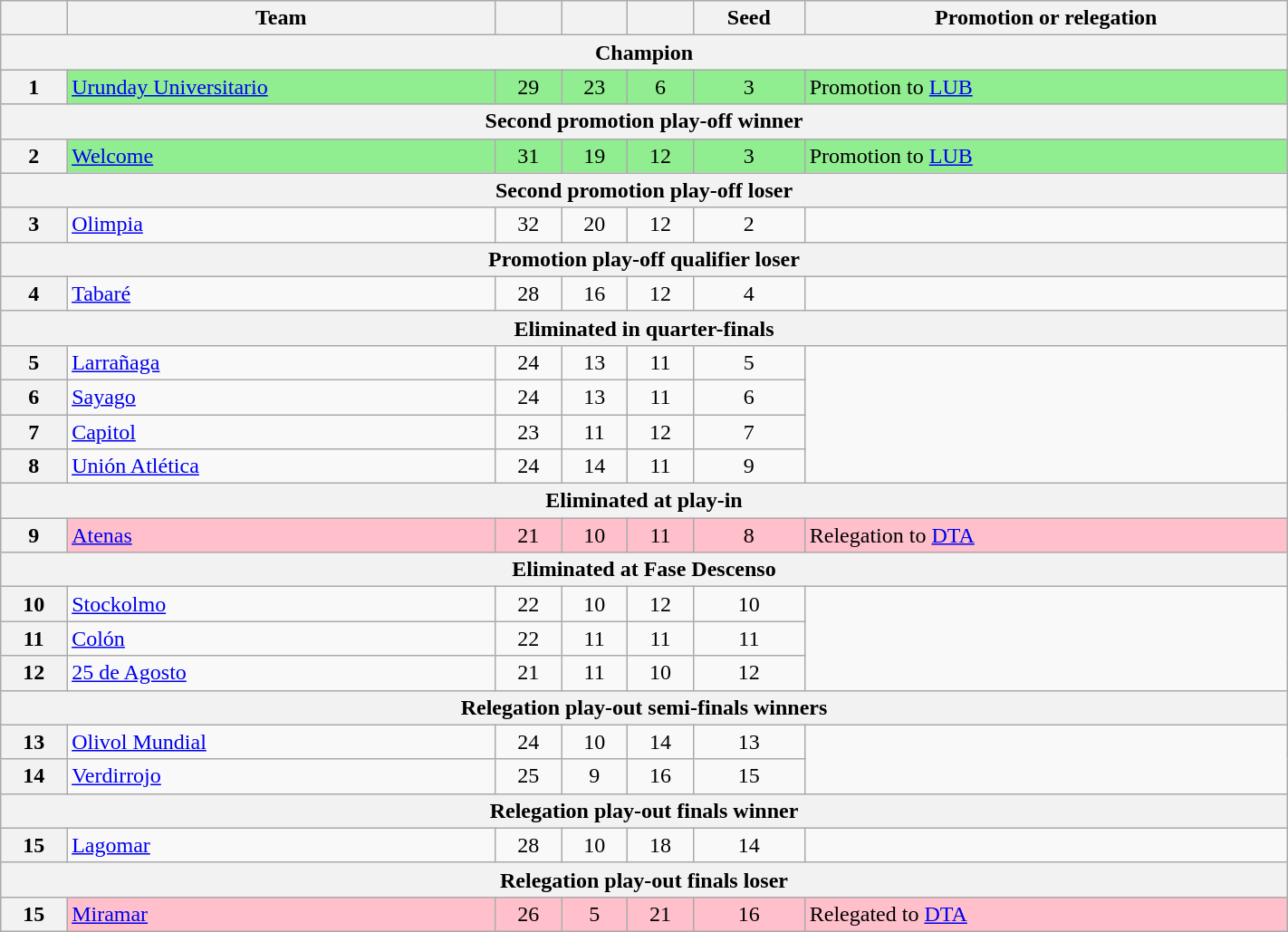<table class="wikitable" width=75% style= align:center">
<tr>
<th></th>
<th width:45%>Team</th>
<th></th>
<th></th>
<th></th>
<th>Seed</th>
<th>Promotion or relegation</th>
</tr>
<tr>
<th colspan="7">Champion</th>
</tr>
<tr bgcolor="lightgreen">
<th>1</th>
<td><a href='#'>Urunday Universitario</a></td>
<td align="center">29</td>
<td align="center">23</td>
<td align="center">6</td>
<td align="center">3</td>
<td>Promotion to <a href='#'>LUB</a></td>
</tr>
<tr>
<th colspan="7">Second promotion play-off winner</th>
</tr>
<tr bgcolor="lightgreen">
<th>2</th>
<td><a href='#'>Welcome</a></td>
<td align="center">31</td>
<td align="center">19</td>
<td align="center">12</td>
<td align="center">3</td>
<td>Promotion to <a href='#'>LUB</a></td>
</tr>
<tr>
<th colspan="7">Second promotion play-off loser</th>
</tr>
<tr>
<th>3</th>
<td><a href='#'>Olimpia</a></td>
<td align="center">32</td>
<td align="center">20</td>
<td align="center">12</td>
<td align="center">2</td>
<td></td>
</tr>
<tr>
<th colspan="7">Promotion play-off qualifier loser</th>
</tr>
<tr>
<th>4</th>
<td><a href='#'>Tabaré</a></td>
<td align="center">28</td>
<td align="center">16</td>
<td align="center">12</td>
<td align="center">4</td>
</tr>
<tr>
<th colspan="7">Eliminated in quarter-finals</th>
</tr>
<tr>
<th>5</th>
<td><a href='#'>Larrañaga</a></td>
<td align="center">24</td>
<td align="center">13</td>
<td align="center">11</td>
<td align="center">5</td>
<td rowspan="4"></td>
</tr>
<tr>
<th>6</th>
<td><a href='#'>Sayago</a></td>
<td align="center">24</td>
<td align="center">13</td>
<td align="center">11</td>
<td align="center">6</td>
</tr>
<tr>
<th>7</th>
<td><a href='#'>Capitol</a></td>
<td align="center">23</td>
<td align="center">11</td>
<td align="center">12</td>
<td align="center">7</td>
</tr>
<tr>
<th>8</th>
<td><a href='#'>Unión Atlética</a></td>
<td align="center">24</td>
<td align="center">14</td>
<td align="center">11</td>
<td align="center">9</td>
</tr>
<tr>
<th colspan="7">Eliminated at play-in</th>
</tr>
<tr bgcolor="pink">
<th>9</th>
<td><a href='#'>Atenas</a></td>
<td align="center">21</td>
<td align="center">10</td>
<td align="center">11</td>
<td align="center">8</td>
<td>Relegation to <a href='#'>DTA</a></td>
</tr>
<tr>
<th colspan="7">Eliminated at Fase Descenso</th>
</tr>
<tr>
<th>10</th>
<td><a href='#'>Stockolmo</a></td>
<td align="center">22</td>
<td align="center">10</td>
<td align="center">12</td>
<td align="center">10</td>
</tr>
<tr>
<th>11</th>
<td><a href='#'>Colón</a></td>
<td align="center">22</td>
<td align="center">11</td>
<td align="center">11</td>
<td align="center">11</td>
</tr>
<tr>
<th>12</th>
<td><a href='#'>25 de Agosto</a></td>
<td align="center">21</td>
<td align="center">11</td>
<td align="center">10</td>
<td align="center">12</td>
</tr>
<tr>
<th colspan="7">Relegation play-out semi-finals winners</th>
</tr>
<tr>
<th>13</th>
<td><a href='#'>Olivol Mundial</a></td>
<td align="center">24</td>
<td align="center">10</td>
<td align="center">14</td>
<td align="center">13</td>
</tr>
<tr>
<th>14</th>
<td><a href='#'>Verdirrojo</a></td>
<td align="center">25</td>
<td align="center">9</td>
<td align="center">16</td>
<td align="center">15</td>
</tr>
<tr>
<th colspan="7">Relegation play-out finals winner</th>
</tr>
<tr>
<th>15</th>
<td><a href='#'>Lagomar</a></td>
<td align="center">28</td>
<td align="center">10</td>
<td align="center">18</td>
<td align="center">14</td>
<td></td>
</tr>
<tr>
<th colspan="7">Relegation play-out finals loser</th>
</tr>
<tr bgcolor="pink">
<th>15</th>
<td><a href='#'>Miramar</a></td>
<td align="center">26</td>
<td align="center">5</td>
<td align="center">21</td>
<td align="center">16</td>
<td>Relegated to <a href='#'>DTA</a></td>
</tr>
</table>
